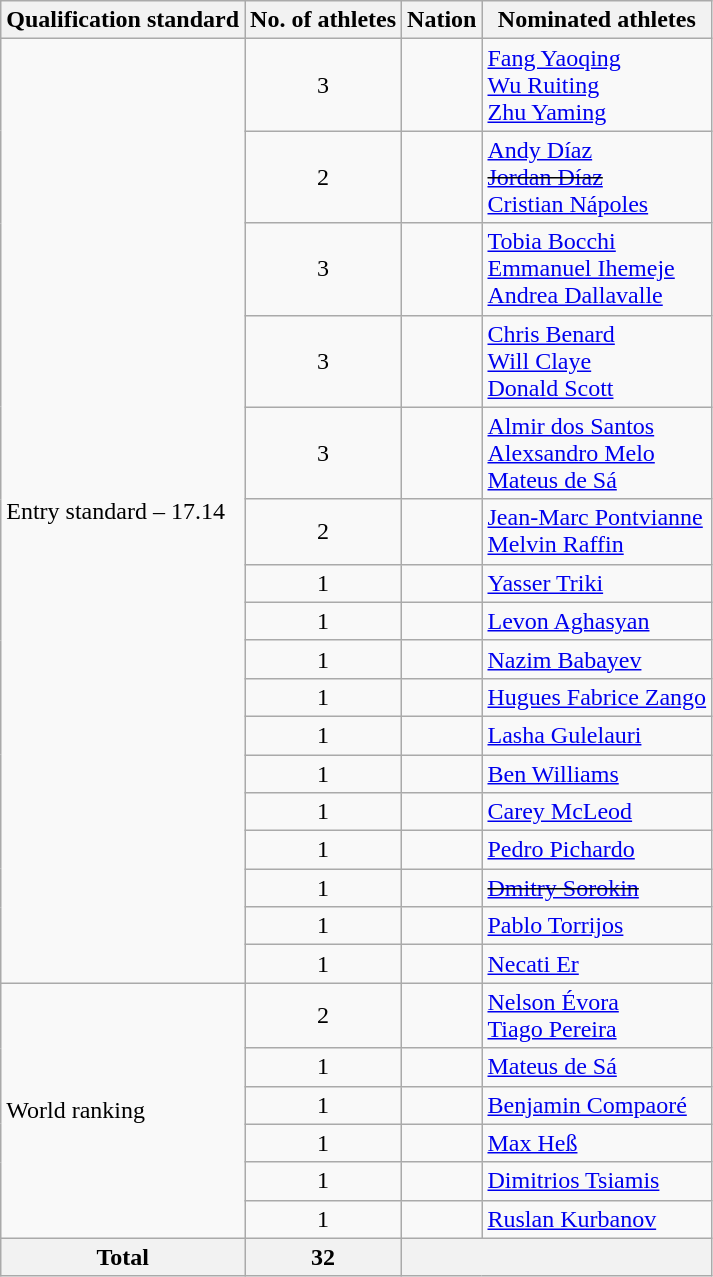<table class="wikitable" style="text-align:left;">
<tr>
<th>Qualification standard</th>
<th>No. of athletes</th>
<th>Nation</th>
<th>Nominated athletes</th>
</tr>
<tr>
<td rowspan=17>Entry standard – 17.14</td>
<td align=center>3</td>
<td></td>
<td><a href='#'>Fang Yaoqing</a><br><a href='#'>Wu Ruiting</a><br><a href='#'>Zhu Yaming</a></td>
</tr>
<tr>
<td align=center>2</td>
<td></td>
<td><a href='#'>Andy Díaz</a><br><s><a href='#'>Jordan Díaz</a></s><br><a href='#'>Cristian Nápoles</a></td>
</tr>
<tr>
<td align=center>3</td>
<td></td>
<td><a href='#'>Tobia Bocchi</a><br><a href='#'>Emmanuel Ihemeje</a><br><a href='#'>Andrea Dallavalle</a></td>
</tr>
<tr>
<td align=center>3</td>
<td></td>
<td><a href='#'>Chris Benard</a><br><a href='#'>Will Claye</a><br><a href='#'>Donald Scott</a></td>
</tr>
<tr>
<td align=center>3</td>
<td></td>
<td><a href='#'>Almir dos Santos</a><br><a href='#'>Alexsandro Melo</a><br><a href='#'>Mateus de Sá</a></td>
</tr>
<tr>
<td align=center>2</td>
<td></td>
<td><a href='#'>Jean-Marc Pontvianne</a><br><a href='#'>Melvin Raffin</a></td>
</tr>
<tr>
<td align=center>1</td>
<td></td>
<td><a href='#'>Yasser Triki</a></td>
</tr>
<tr>
<td align=center>1</td>
<td></td>
<td><a href='#'>Levon Aghasyan</a></td>
</tr>
<tr>
<td align=center>1</td>
<td></td>
<td><a href='#'>Nazim Babayev</a></td>
</tr>
<tr>
<td align=center>1</td>
<td></td>
<td><a href='#'>Hugues Fabrice Zango</a></td>
</tr>
<tr>
<td align=center>1</td>
<td></td>
<td><a href='#'>Lasha Gulelauri</a></td>
</tr>
<tr>
<td align=center>1</td>
<td></td>
<td><a href='#'>Ben Williams</a></td>
</tr>
<tr>
<td align=center>1</td>
<td></td>
<td><a href='#'>Carey McLeod</a></td>
</tr>
<tr>
<td align=center>1</td>
<td></td>
<td><a href='#'>Pedro Pichardo</a></td>
</tr>
<tr>
<td align=center>1</td>
<td><s></s></td>
<td><s> <a href='#'>Dmitry Sorokin</a></s></td>
</tr>
<tr>
<td align=center>1</td>
<td></td>
<td><a href='#'>Pablo Torrijos</a></td>
</tr>
<tr>
<td align=center>1</td>
<td></td>
<td><a href='#'>Necati Er</a></td>
</tr>
<tr>
<td rowspan=6>World ranking</td>
<td align=center>2</td>
<td></td>
<td><a href='#'>Nelson Évora</a><br><a href='#'>Tiago Pereira</a></td>
</tr>
<tr>
<td align=center>1</td>
<td></td>
<td><a href='#'>Mateus de Sá</a></td>
</tr>
<tr>
<td align=center>1</td>
<td></td>
<td><a href='#'>Benjamin Compaoré</a></td>
</tr>
<tr>
<td align=center>1</td>
<td></td>
<td><a href='#'>Max Heß</a></td>
</tr>
<tr>
<td align=center>1</td>
<td></td>
<td><a href='#'>Dimitrios Tsiamis</a></td>
</tr>
<tr>
<td align=center>1</td>
<td></td>
<td><a href='#'>Ruslan Kurbanov</a></td>
</tr>
<tr>
<th>Total</th>
<th>32</th>
<th colspan=2></th>
</tr>
</table>
